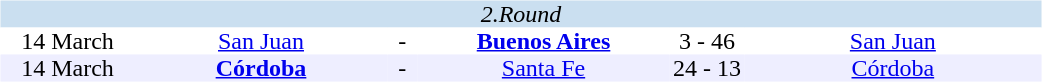<table width=700>
<tr>
<td width=700 valign="top"><br><table border=0 cellspacing=0 cellpadding=0 style="font-size: 100%; border-collapse: collapse;" width=100%>
<tr bgcolor="#CADFF0">
<td style="font-size:100%"; align="center" colspan="6"><em>2.Round</em></td>
</tr>
<tr align=center bgcolor=#FFFFFF>
<td width=90>14 March</td>
<td width=170><a href='#'>San Juan</a></td>
<td width=20>-</td>
<td width=170><strong><a href='#'>Buenos Aires</a></strong></td>
<td width=50>3 - 46</td>
<td width=200><a href='#'>San Juan</a></td>
</tr>
<tr align=center bgcolor=#EEEEFF>
<td width=90>14 March</td>
<td width=170><strong><a href='#'>Córdoba</a></strong></td>
<td width=20>-</td>
<td width=170><a href='#'>Santa Fe</a></td>
<td width=50>24 - 13</td>
<td width=200><a href='#'>Córdoba</a></td>
</tr>
</table>
</td>
</tr>
</table>
